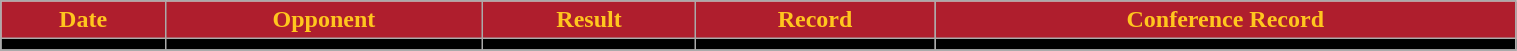<table class="wikitable" width="80%">
<tr align="center"  style=" background:#AF1E2D;color:#FFC61E;">
<td><strong>Date</strong></td>
<td><strong>Opponent</strong></td>
<td><strong>Result</strong></td>
<td><strong>Record</strong></td>
<td><strong>Conference Record</strong></td>
</tr>
<tr align="center" bgcolor=" ">
<td></td>
<td></td>
<td></td>
<td></td>
<td></td>
</tr>
<tr align="center" bgcolor=" ">
</tr>
</table>
